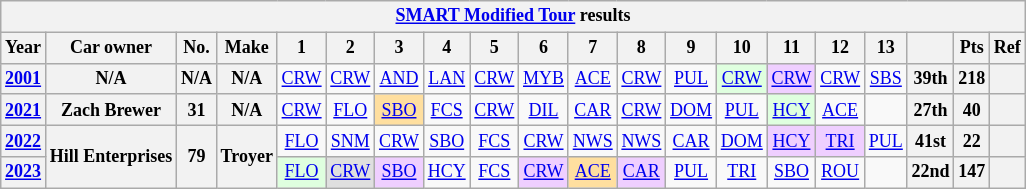<table class="wikitable" style="text-align:center; font-size:75%">
<tr>
<th colspan=38><a href='#'>SMART Modified Tour</a> results</th>
</tr>
<tr>
<th>Year</th>
<th>Car owner</th>
<th>No.</th>
<th>Make</th>
<th>1</th>
<th>2</th>
<th>3</th>
<th>4</th>
<th>5</th>
<th>6</th>
<th>7</th>
<th>8</th>
<th>9</th>
<th>10</th>
<th>11</th>
<th>12</th>
<th>13</th>
<th></th>
<th>Pts</th>
<th>Ref</th>
</tr>
<tr>
<th><a href='#'>2001</a></th>
<th>N/A</th>
<th>N/A</th>
<th>N/A</th>
<td><a href='#'>CRW</a></td>
<td><a href='#'>CRW</a></td>
<td><a href='#'>AND</a></td>
<td><a href='#'>LAN</a></td>
<td><a href='#'>CRW</a></td>
<td><a href='#'>MYB</a></td>
<td><a href='#'>ACE</a></td>
<td><a href='#'>CRW</a></td>
<td><a href='#'>PUL</a></td>
<td style="background:#DFFFDF;"><a href='#'>CRW</a><br></td>
<td style="background:#EFCFFF;"><a href='#'>CRW</a><br></td>
<td><a href='#'>CRW</a></td>
<td><a href='#'>SBS</a></td>
<th>39th</th>
<th>218</th>
<th></th>
</tr>
<tr>
<th><a href='#'>2021</a></th>
<th>Zach Brewer</th>
<th>31</th>
<th>N/A</th>
<td><a href='#'>CRW</a></td>
<td><a href='#'>FLO</a></td>
<td style="background:#FFDF9F;"><a href='#'>SBO</a><br></td>
<td><a href='#'>FCS</a></td>
<td><a href='#'>CRW</a></td>
<td><a href='#'>DIL</a></td>
<td><a href='#'>CAR</a></td>
<td><a href='#'>CRW</a></td>
<td><a href='#'>DOM</a></td>
<td><a href='#'>PUL</a></td>
<td style="background:#DFFFDF;"><a href='#'>HCY</a><br></td>
<td><a href='#'>ACE</a></td>
<td></td>
<th>27th</th>
<th>40</th>
<th></th>
</tr>
<tr>
<th><a href='#'>2022</a></th>
<th rowspan=2>Hill Enterprises</th>
<th rowspan=2>79</th>
<th rowspan=2>Troyer</th>
<td><a href='#'>FLO</a></td>
<td><a href='#'>SNM</a></td>
<td><a href='#'>CRW</a></td>
<td><a href='#'>SBO</a></td>
<td><a href='#'>FCS</a></td>
<td><a href='#'>CRW</a></td>
<td><a href='#'>NWS</a></td>
<td><a href='#'>NWS</a></td>
<td><a href='#'>CAR</a></td>
<td><a href='#'>DOM</a></td>
<td style="background:#EFCFFF;"><a href='#'>HCY</a><br></td>
<td style="background:#EFCFFF;"><a href='#'>TRI</a><br></td>
<td><a href='#'>PUL</a></td>
<th>41st</th>
<th>22</th>
<th></th>
</tr>
<tr>
<th><a href='#'>2023</a></th>
<td style="background:#DFFFDF;"><a href='#'>FLO</a><br></td>
<td style="background:#DFDFDF;"><a href='#'>CRW</a><br></td>
<td style="background:#EFCFFF;"><a href='#'>SBO</a><br></td>
<td><a href='#'>HCY</a></td>
<td><a href='#'>FCS</a></td>
<td style="background:#EFCFFF;"><a href='#'>CRW</a><br></td>
<td style="background:#FFDF9F;"><a href='#'>ACE</a><br></td>
<td style="background:#EFCFFF;"><a href='#'>CAR</a><br></td>
<td><a href='#'>PUL</a></td>
<td><a href='#'>TRI</a></td>
<td><a href='#'>SBO</a></td>
<td><a href='#'>ROU</a></td>
<td></td>
<th>22nd</th>
<th>147</th>
<th></th>
</tr>
</table>
